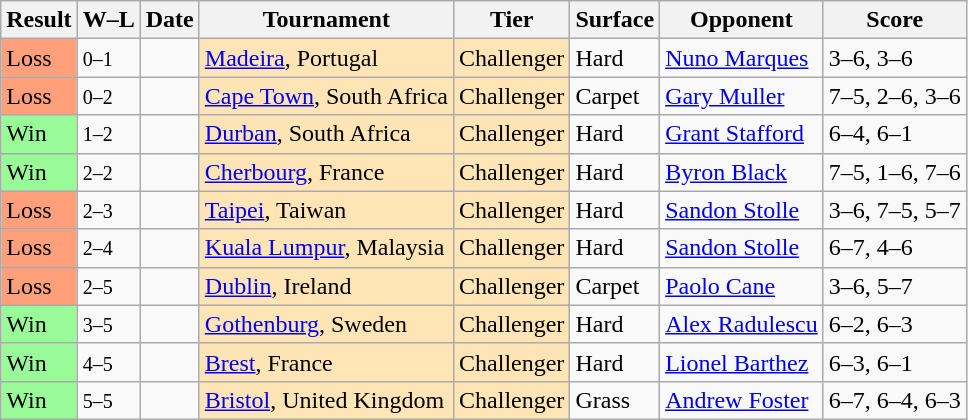<table class="sortable wikitable">
<tr>
<th>Result</th>
<th class="unsortable">W–L</th>
<th>Date</th>
<th>Tournament</th>
<th>Tier</th>
<th>Surface</th>
<th>Opponent</th>
<th class="unsortable">Score</th>
</tr>
<tr>
<td style="background:#ffa07a;">Loss</td>
<td><small>0–1</small></td>
<td></td>
<td style="background:moccasin;"><a href='#'>Madeira</a>, Portugal</td>
<td style="background:moccasin;">Challenger</td>
<td>Hard</td>
<td> <a href='#'>Nuno Marques</a></td>
<td>3–6, 3–6</td>
</tr>
<tr>
<td style="background:#ffa07a;">Loss</td>
<td><small>0–2</small></td>
<td></td>
<td style="background:moccasin;"><a href='#'>Cape Town</a>, South Africa</td>
<td style="background:moccasin;">Challenger</td>
<td>Carpet</td>
<td> <a href='#'>Gary Muller</a></td>
<td>7–5, 2–6, 3–6</td>
</tr>
<tr>
<td style="background:#98fb98;">Win</td>
<td><small>1–2</small></td>
<td></td>
<td style="background:moccasin;"><a href='#'>Durban</a>, South Africa</td>
<td style="background:moccasin;">Challenger</td>
<td>Hard</td>
<td> <a href='#'>Grant Stafford</a></td>
<td>6–4, 6–1</td>
</tr>
<tr>
<td style="background:#98fb98;">Win</td>
<td><small>2–2</small></td>
<td></td>
<td style="background:moccasin;"><a href='#'>Cherbourg</a>, France</td>
<td style="background:moccasin;">Challenger</td>
<td>Hard</td>
<td> <a href='#'>Byron Black</a></td>
<td>7–5, 1–6, 7–6</td>
</tr>
<tr>
<td style="background:#ffa07a;">Loss</td>
<td><small>2–3</small></td>
<td></td>
<td style="background:moccasin;"><a href='#'>Taipei</a>, Taiwan</td>
<td style="background:moccasin;">Challenger</td>
<td>Hard</td>
<td> <a href='#'>Sandon Stolle</a></td>
<td>3–6, 7–5, 5–7</td>
</tr>
<tr>
<td style="background:#ffa07a;">Loss</td>
<td><small>2–4</small></td>
<td></td>
<td style="background:moccasin;"><a href='#'>Kuala Lumpur</a>, Malaysia</td>
<td style="background:moccasin;">Challenger</td>
<td>Hard</td>
<td> <a href='#'>Sandon Stolle</a></td>
<td>6–7, 4–6</td>
</tr>
<tr>
<td style="background:#ffa07a;">Loss</td>
<td><small>2–5</small></td>
<td></td>
<td style="background:moccasin;"><a href='#'>Dublin</a>, Ireland</td>
<td style="background:moccasin;">Challenger</td>
<td>Carpet</td>
<td> <a href='#'>Paolo Cane</a></td>
<td>3–6, 5–7</td>
</tr>
<tr>
<td style="background:#98fb98;">Win</td>
<td><small>3–5</small></td>
<td></td>
<td style="background:moccasin;"><a href='#'>Gothenburg</a>, Sweden</td>
<td style="background:moccasin;">Challenger</td>
<td>Hard</td>
<td> <a href='#'>Alex Radulescu</a></td>
<td>6–2, 6–3</td>
</tr>
<tr>
<td style="background:#98fb98;">Win</td>
<td><small>4–5</small></td>
<td></td>
<td style="background:moccasin;"><a href='#'>Brest</a>, France</td>
<td style="background:moccasin;">Challenger</td>
<td>Hard</td>
<td> <a href='#'>Lionel Barthez</a></td>
<td>6–3, 6–1</td>
</tr>
<tr>
<td style="background:#98fb98;">Win</td>
<td><small>5–5</small></td>
<td></td>
<td style="background:moccasin;"><a href='#'>Bristol</a>, United Kingdom</td>
<td style="background:moccasin;">Challenger</td>
<td>Grass</td>
<td> <a href='#'>Andrew Foster</a></td>
<td>6–7, 6–4, 6–3</td>
</tr>
</table>
